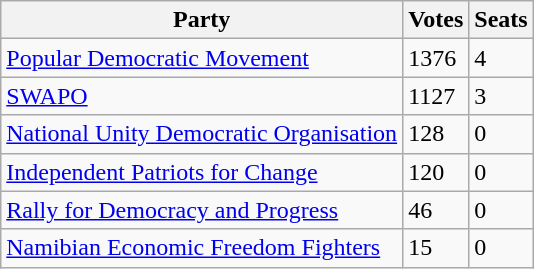<table class="wikitable">
<tr>
<th>Party</th>
<th>Votes</th>
<th>Seats</th>
</tr>
<tr>
<td><a href='#'>Popular Democratic Movement</a></td>
<td>1376</td>
<td>4</td>
</tr>
<tr>
<td><a href='#'>SWAPO</a></td>
<td>1127</td>
<td>3</td>
</tr>
<tr>
<td><a href='#'>National Unity Democratic Organisation</a></td>
<td>128</td>
<td>0</td>
</tr>
<tr>
<td><a href='#'>Independent Patriots for Change</a></td>
<td>120</td>
<td>0</td>
</tr>
<tr>
<td><a href='#'>Rally for Democracy and Progress</a></td>
<td>46</td>
<td>0</td>
</tr>
<tr>
<td><a href='#'>Namibian Economic Freedom Fighters</a></td>
<td>15</td>
<td>0</td>
</tr>
</table>
